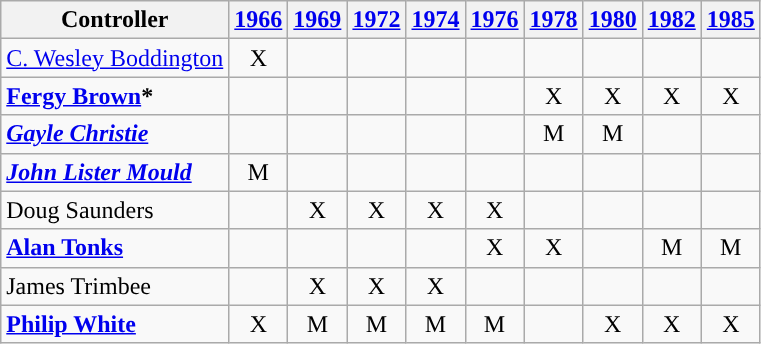<table class="wikitable">
<tr>
<th>Controller</th>
<th><a href='#'>1966</a></th>
<th><a href='#'>1969</a></th>
<th><a href='#'>1972</a></th>
<th><a href='#'>1974</a></th>
<th><a href='#'>1976</a></th>
<th><a href='#'>1978</a></th>
<th><a href='#'>1980</a></th>
<th><a href='#'>1982</a></th>
<th><a href='#'>1985</a></th>
</tr>
<tr align = "center">
<td align = "left"><a href='#'>C. Wesley Boddington</a></td>
<td>X</td>
<td></td>
<td></td>
<td></td>
<td></td>
<td></td>
<td></td>
<td></td>
<td></td>
</tr>
<tr align="center">
<td align = "left"><strong><a href='#'>Fergy Brown</a>*</strong></td>
<td></td>
<td></td>
<td></td>
<td></td>
<td></td>
<td>X</td>
<td>X</td>
<td>X</td>
<td>X</td>
</tr>
<tr align = "center">
<td align = "left"><strong><em><a href='#'>Gayle Christie</a></em></strong></td>
<td></td>
<td></td>
<td></td>
<td></td>
<td></td>
<td>M</td>
<td>M</td>
<td></td>
<td></td>
</tr>
<tr align = "center">
<td align = "left"><strong><em><a href='#'>John Lister Mould</a></em></strong></td>
<td>M</td>
<td></td>
<td></td>
<td></td>
<td></td>
<td></td>
<td></td>
<td></td>
<td></td>
</tr>
<tr align = "center">
<td align = "left">Doug Saunders</td>
<td></td>
<td>X</td>
<td>X</td>
<td>X</td>
<td>X</td>
<td></td>
<td></td>
<td></td>
<td></td>
</tr>
<tr align = "center">
<td align = "left"><strong><a href='#'>Alan Tonks</a></strong></td>
<td></td>
<td></td>
<td></td>
<td></td>
<td>X</td>
<td>X</td>
<td></td>
<td>M</td>
<td>M</td>
</tr>
<tr align = "center">
<td align = "left">James Trimbee</td>
<td></td>
<td>X</td>
<td>X</td>
<td>X</td>
<td></td>
<td></td>
<td></td>
<td></td>
<td></td>
</tr>
<tr align = "center">
<td align = "left"><strong><a href='#'>Philip White</a></strong></td>
<td>X</td>
<td>M</td>
<td>M</td>
<td>M</td>
<td>M</td>
<td></td>
<td>X</td>
<td>X</td>
<td>X</td>
</tr>
</table>
